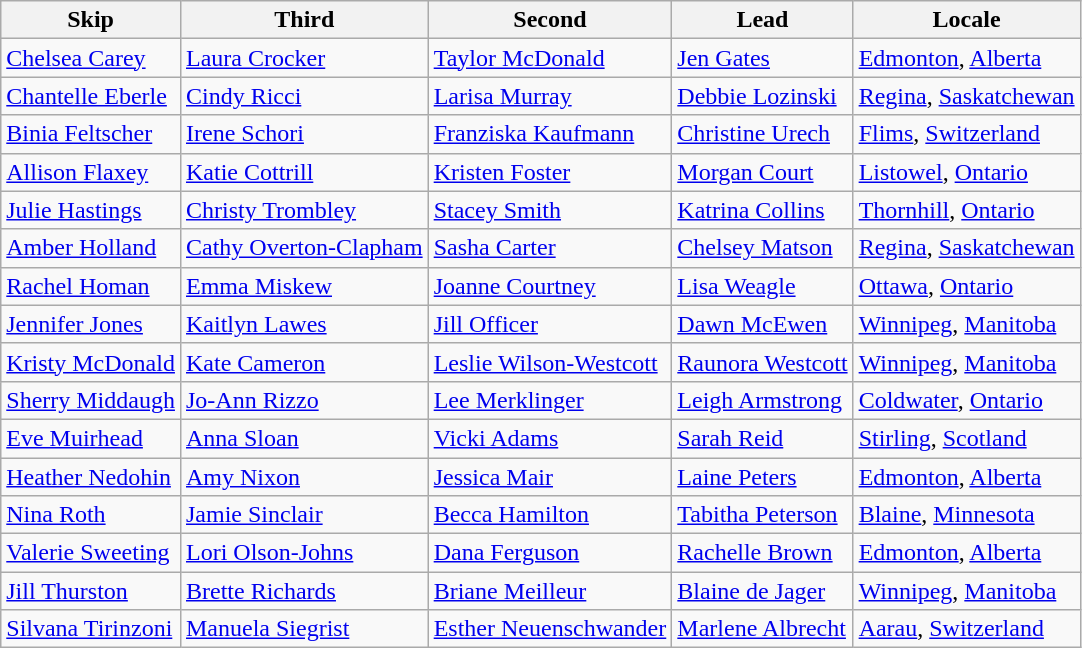<table class=wikitable>
<tr>
<th>Skip</th>
<th>Third</th>
<th>Second</th>
<th>Lead</th>
<th>Locale</th>
</tr>
<tr>
<td><a href='#'>Chelsea Carey</a></td>
<td><a href='#'>Laura Crocker</a></td>
<td><a href='#'>Taylor McDonald</a></td>
<td><a href='#'>Jen Gates</a></td>
<td> <a href='#'>Edmonton</a>, <a href='#'>Alberta</a></td>
</tr>
<tr>
<td><a href='#'>Chantelle Eberle</a></td>
<td><a href='#'>Cindy Ricci</a></td>
<td><a href='#'>Larisa Murray</a></td>
<td><a href='#'>Debbie Lozinski</a></td>
<td> <a href='#'>Regina</a>, <a href='#'>Saskatchewan</a></td>
</tr>
<tr>
<td><a href='#'>Binia Feltscher</a></td>
<td><a href='#'>Irene Schori</a></td>
<td><a href='#'>Franziska Kaufmann</a></td>
<td><a href='#'>Christine Urech</a></td>
<td> <a href='#'>Flims</a>, <a href='#'>Switzerland</a></td>
</tr>
<tr>
<td><a href='#'>Allison Flaxey</a></td>
<td><a href='#'>Katie Cottrill</a></td>
<td><a href='#'>Kristen Foster</a></td>
<td><a href='#'>Morgan Court</a></td>
<td> <a href='#'>Listowel</a>, <a href='#'>Ontario</a></td>
</tr>
<tr>
<td><a href='#'>Julie Hastings</a></td>
<td><a href='#'>Christy Trombley</a></td>
<td><a href='#'>Stacey Smith</a></td>
<td><a href='#'>Katrina Collins</a></td>
<td> <a href='#'>Thornhill</a>, <a href='#'>Ontario</a></td>
</tr>
<tr>
<td><a href='#'>Amber Holland</a></td>
<td><a href='#'>Cathy Overton-Clapham</a></td>
<td><a href='#'>Sasha Carter</a></td>
<td><a href='#'>Chelsey Matson</a></td>
<td> <a href='#'>Regina</a>, <a href='#'>Saskatchewan</a></td>
</tr>
<tr>
<td><a href='#'>Rachel Homan</a></td>
<td><a href='#'>Emma Miskew</a></td>
<td><a href='#'>Joanne Courtney</a></td>
<td><a href='#'>Lisa Weagle</a></td>
<td> <a href='#'>Ottawa</a>, <a href='#'>Ontario</a></td>
</tr>
<tr>
<td><a href='#'>Jennifer Jones</a></td>
<td><a href='#'>Kaitlyn Lawes</a></td>
<td><a href='#'>Jill Officer</a></td>
<td><a href='#'>Dawn McEwen</a></td>
<td> <a href='#'>Winnipeg</a>, <a href='#'>Manitoba</a></td>
</tr>
<tr>
<td><a href='#'>Kristy McDonald</a></td>
<td><a href='#'>Kate Cameron</a></td>
<td><a href='#'>Leslie Wilson-Westcott</a></td>
<td><a href='#'>Raunora Westcott</a></td>
<td> <a href='#'>Winnipeg</a>, <a href='#'>Manitoba</a></td>
</tr>
<tr>
<td><a href='#'>Sherry Middaugh</a></td>
<td><a href='#'>Jo-Ann Rizzo</a></td>
<td><a href='#'>Lee Merklinger</a></td>
<td><a href='#'>Leigh Armstrong</a></td>
<td> <a href='#'>Coldwater</a>, <a href='#'>Ontario</a></td>
</tr>
<tr>
<td><a href='#'>Eve Muirhead</a></td>
<td><a href='#'>Anna Sloan</a></td>
<td><a href='#'>Vicki Adams</a></td>
<td><a href='#'>Sarah Reid</a></td>
<td> <a href='#'>Stirling</a>, <a href='#'>Scotland</a></td>
</tr>
<tr>
<td><a href='#'>Heather Nedohin</a></td>
<td><a href='#'>Amy Nixon</a></td>
<td><a href='#'>Jessica Mair</a></td>
<td><a href='#'>Laine Peters</a></td>
<td> <a href='#'>Edmonton</a>, <a href='#'>Alberta</a></td>
</tr>
<tr>
<td><a href='#'>Nina Roth</a></td>
<td><a href='#'>Jamie Sinclair</a></td>
<td><a href='#'>Becca Hamilton</a></td>
<td><a href='#'>Tabitha Peterson</a></td>
<td> <a href='#'>Blaine</a>, <a href='#'>Minnesota</a></td>
</tr>
<tr>
<td><a href='#'>Valerie Sweeting</a></td>
<td><a href='#'>Lori Olson-Johns</a></td>
<td><a href='#'>Dana Ferguson</a></td>
<td><a href='#'>Rachelle Brown</a></td>
<td> <a href='#'>Edmonton</a>, <a href='#'>Alberta</a></td>
</tr>
<tr>
<td><a href='#'>Jill Thurston</a></td>
<td><a href='#'>Brette Richards</a></td>
<td><a href='#'>Briane Meilleur</a></td>
<td><a href='#'>Blaine de Jager</a></td>
<td> <a href='#'>Winnipeg</a>, <a href='#'>Manitoba</a></td>
</tr>
<tr>
<td><a href='#'>Silvana Tirinzoni</a></td>
<td><a href='#'>Manuela Siegrist</a></td>
<td><a href='#'>Esther Neuenschwander</a></td>
<td><a href='#'>Marlene Albrecht</a></td>
<td> <a href='#'>Aarau</a>, <a href='#'>Switzerland</a></td>
</tr>
</table>
